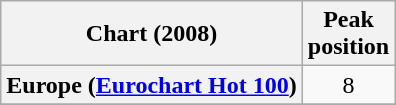<table class="wikitable sortable plainrowheaders" style="text-align:center">
<tr>
<th scope="col">Chart (2008)</th>
<th scope="col">Peak<br>position</th>
</tr>
<tr>
<th scope="row">Europe (<a href='#'>Eurochart Hot 100</a>)</th>
<td>8</td>
</tr>
<tr>
</tr>
<tr>
</tr>
<tr>
</tr>
<tr>
</tr>
<tr>
</tr>
</table>
